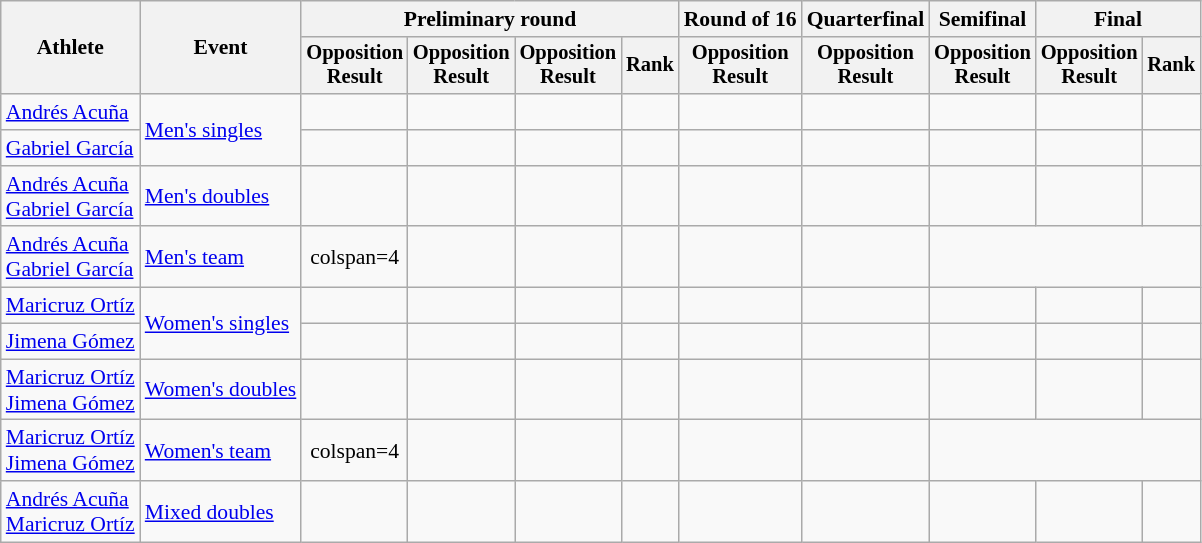<table class="wikitable" style="font-size:90%;text-align:center">
<tr>
<th rowspan=2>Athlete</th>
<th rowspan=2>Event</th>
<th colspan=4>Preliminary round</th>
<th>Round of 16</th>
<th>Quarterfinal</th>
<th>Semifinal</th>
<th colspan=2>Final</th>
</tr>
<tr style=font-size:95%>
<th>Opposition<br>Result</th>
<th>Opposition<br>Result</th>
<th>Opposition<br>Result</th>
<th>Rank</th>
<th>Opposition<br>Result</th>
<th>Opposition<br>Result</th>
<th>Opposition<br>Result</th>
<th>Opposition<br>Result</th>
<th>Rank</th>
</tr>
<tr>
<td style="text-align:left"><a href='#'>Andrés Acuña</a></td>
<td style="text-align:left" rowspan=2><a href='#'>Men's singles</a></td>
<td></td>
<td></td>
<td></td>
<td></td>
<td></td>
<td></td>
<td></td>
<td></td>
<td></td>
</tr>
<tr>
<td style="text-align:left"><a href='#'>Gabriel García</a></td>
<td></td>
<td></td>
<td></td>
<td></td>
<td></td>
<td></td>
<td></td>
<td></td>
<td></td>
</tr>
<tr>
<td style="text-align:left"><a href='#'>Andrés Acuña</a><br><a href='#'>Gabriel García</a></td>
<td style="text-align:left"><a href='#'>Men's doubles</a></td>
<td></td>
<td></td>
<td></td>
<td></td>
<td></td>
<td></td>
<td></td>
<td></td>
<td></td>
</tr>
<tr>
<td style="text-align:left"><a href='#'>Andrés Acuña</a><br><a href='#'>Gabriel García</a></td>
<td style="text-align:left"><a href='#'>Men's team</a></td>
<td>colspan=4 </td>
<td></td>
<td></td>
<td></td>
<td></td>
<td></td>
</tr>
<tr>
<td style="text-align:left"><a href='#'>Maricruz Ortíz</a></td>
<td style="text-align:left" rowspan=2><a href='#'>Women's singles</a></td>
<td></td>
<td></td>
<td></td>
<td></td>
<td></td>
<td></td>
<td></td>
<td></td>
<td></td>
</tr>
<tr>
<td style="text-align:left"><a href='#'>Jimena Gómez</a></td>
<td></td>
<td></td>
<td></td>
<td></td>
<td></td>
<td></td>
<td></td>
<td></td>
<td></td>
</tr>
<tr>
<td style="text-align:left"><a href='#'>Maricruz Ortíz</a><br><a href='#'>Jimena Gómez</a></td>
<td style="text-align:left"><a href='#'>Women's doubles</a></td>
<td></td>
<td></td>
<td></td>
<td></td>
<td></td>
<td></td>
<td></td>
<td></td>
<td></td>
</tr>
<tr>
<td style="text-align:left"><a href='#'>Maricruz Ortíz</a><br><a href='#'>Jimena Gómez</a></td>
<td style="text-align:left"><a href='#'>Women's team</a></td>
<td>colspan=4 </td>
<td></td>
<td></td>
<td></td>
<td></td>
<td></td>
</tr>
<tr>
<td style="text-align:left"><a href='#'>Andrés Acuña</a><br><a href='#'>Maricruz Ortíz</a></td>
<td style="text-align:left"><a href='#'>Mixed doubles</a></td>
<td></td>
<td></td>
<td></td>
<td></td>
<td></td>
<td></td>
<td></td>
<td></td>
<td></td>
</tr>
</table>
